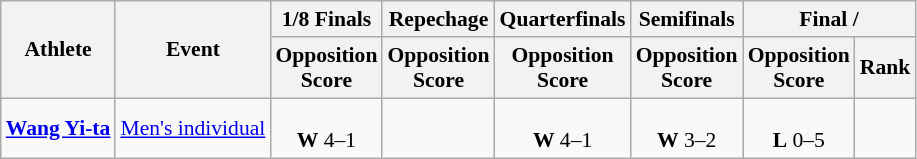<table class="wikitable" style="font-size:90%; text-align:center">
<tr>
<th rowspan="2">Athlete</th>
<th rowspan="2">Event</th>
<th>1/8 Finals</th>
<th>Repechage</th>
<th>Quarterfinals</th>
<th>Semifinals</th>
<th colspan="2">Final / </th>
</tr>
<tr>
<th>Opposition<br>Score</th>
<th>Opposition<br>Score</th>
<th>Opposition<br>Score</th>
<th>Opposition<br>Score</th>
<th>Opposition<br>Score</th>
<th>Rank</th>
</tr>
<tr>
<td align="left"><strong><a href='#'>Wang Yi-ta</a></strong></td>
<td align="left"><a href='#'>Men's individual</a></td>
<td><br><strong>W</strong> 4–1</td>
<td></td>
<td><br><strong>W</strong> 4–1</td>
<td><br><strong>W</strong> 3–2</td>
<td><br><strong>L</strong> 0–5</td>
<td></td>
</tr>
</table>
